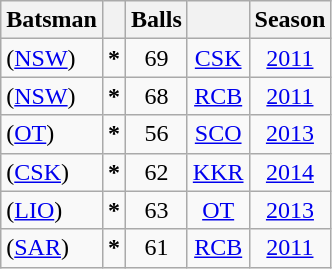<table class="wikitable sortable" style="text-align:center">
<tr>
<th>Batsman</th>
<th></th>
<th>Balls</th>
<th></th>
<th>Season</th>
</tr>
<tr>
<td style="text-align:left"> <span>(<a href='#'>NSW</a>)</span></td>
<td><strong>*</strong></td>
<td>69</td>
<td><a href='#'>CSK</a></td>
<td><a href='#'>2011</a></td>
</tr>
<tr>
<td style="text-align:left"> <span>(<a href='#'>NSW</a>)</span></td>
<td><strong>*</strong></td>
<td>68</td>
<td><a href='#'>RCB</a></td>
<td><a href='#'>2011</a></td>
</tr>
<tr>
<td style="text-align:left"> <span>(<a href='#'>OT</a>)</span></td>
<td><strong>*</strong></td>
<td>56</td>
<td><a href='#'>SCO</a></td>
<td><a href='#'>2013</a></td>
</tr>
<tr>
<td style="text-align:left"> <span>(<a href='#'>CSK</a>)</span></td>
<td><strong>*</strong></td>
<td>62</td>
<td><a href='#'>KKR</a></td>
<td><a href='#'>2014</a></td>
</tr>
<tr>
<td style="text-align:left"> <span>(<a href='#'>LIO</a>)</span></td>
<td><strong>*</strong></td>
<td>63</td>
<td><a href='#'>OT</a></td>
<td><a href='#'>2013</a></td>
</tr>
<tr>
<td style="text-align:left"> <span>(<a href='#'>SAR</a>)</span></td>
<td><strong>*</strong></td>
<td>61</td>
<td><a href='#'>RCB</a></td>
<td><a href='#'>2011</a></td>
</tr>
</table>
